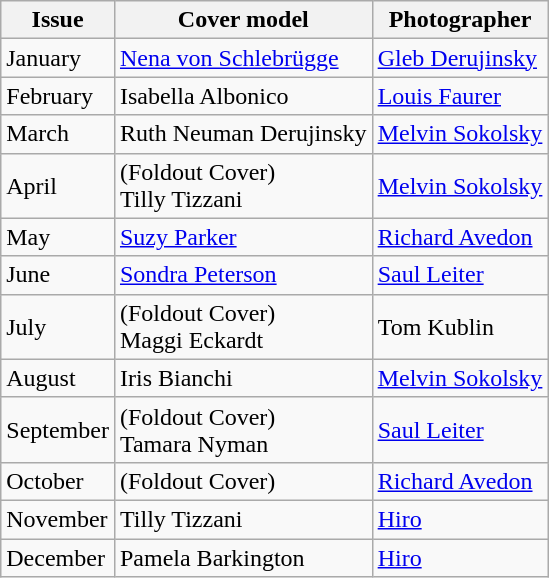<table class="sortable wikitable">
<tr>
<th>Issue</th>
<th>Cover model</th>
<th>Photographer</th>
</tr>
<tr>
<td>January</td>
<td><a href='#'>Nena von Schlebrügge</a></td>
<td><a href='#'>Gleb Derujinsky</a></td>
</tr>
<tr>
<td>February</td>
<td>Isabella Albonico</td>
<td><a href='#'>Louis Faurer</a></td>
</tr>
<tr>
<td>March</td>
<td>Ruth Neuman Derujinsky</td>
<td><a href='#'>Melvin Sokolsky</a></td>
</tr>
<tr>
<td>April</td>
<td>(Foldout Cover) <br> Tilly Tizzani</td>
<td><a href='#'>Melvin Sokolsky</a></td>
</tr>
<tr>
<td>May</td>
<td><a href='#'>Suzy Parker</a></td>
<td><a href='#'>Richard Avedon</a></td>
</tr>
<tr>
<td>June</td>
<td><a href='#'>Sondra Peterson</a></td>
<td><a href='#'>Saul Leiter</a></td>
</tr>
<tr>
<td>July</td>
<td>(Foldout Cover) <br> Maggi Eckardt</td>
<td>Tom Kublin</td>
</tr>
<tr>
<td>August</td>
<td>Iris Bianchi</td>
<td><a href='#'>Melvin Sokolsky</a></td>
</tr>
<tr>
<td>September</td>
<td>(Foldout Cover) <br> Tamara Nyman</td>
<td><a href='#'>Saul Leiter</a></td>
</tr>
<tr>
<td>October</td>
<td>(Foldout Cover)</td>
<td><a href='#'>Richard Avedon</a></td>
</tr>
<tr>
<td>November</td>
<td>Tilly Tizzani</td>
<td><a href='#'>Hiro</a></td>
</tr>
<tr>
<td>December</td>
<td>Pamela Barkington</td>
<td><a href='#'>Hiro</a></td>
</tr>
</table>
